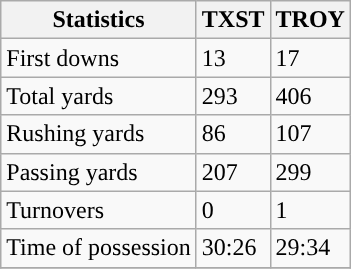<table class="wikitable">
<tr>
<th>Statistics</th>
<th>TXST</th>
<th>TROY</th>
</tr>
<tr>
<td>First downs</td>
<td>13</td>
<td>17</td>
</tr>
<tr>
<td>Total yards</td>
<td>293</td>
<td>406</td>
</tr>
<tr>
<td>Rushing yards</td>
<td>86</td>
<td>107</td>
</tr>
<tr>
<td>Passing yards</td>
<td>207</td>
<td>299</td>
</tr>
<tr>
<td>Turnovers</td>
<td>0</td>
<td>1</td>
</tr>
<tr>
<td>Time of possession</td>
<td>30:26</td>
<td>29:34</td>
</tr>
<tr>
</tr>
</table>
